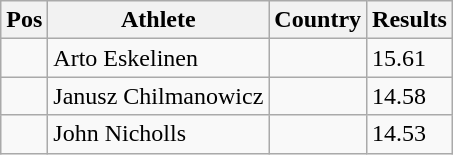<table class="wikitable wikble">
<tr>
<th>Pos</th>
<th>Athlete</th>
<th>Country</th>
<th>Results</th>
</tr>
<tr>
<td align="center"></td>
<td>Arto Eskelinen</td>
<td></td>
<td>15.61</td>
</tr>
<tr>
<td align="center"></td>
<td>Janusz Chilmanowicz</td>
<td></td>
<td>14.58</td>
</tr>
<tr>
<td align="center"></td>
<td>John Nicholls</td>
<td></td>
<td>14.53</td>
</tr>
</table>
